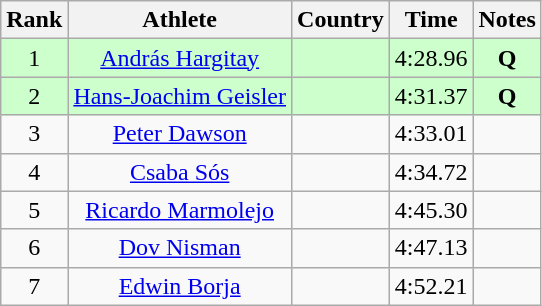<table class="wikitable sortable" style="text-align:center">
<tr>
<th>Rank</th>
<th>Athlete</th>
<th>Country</th>
<th>Time</th>
<th>Notes</th>
</tr>
<tr bgcolor=ccffcc>
<td>1</td>
<td><a href='#'>András Hargitay</a></td>
<td align=left></td>
<td>4:28.96</td>
<td><strong>Q </strong></td>
</tr>
<tr bgcolor=ccffcc>
<td>2</td>
<td><a href='#'>Hans-Joachim Geisler</a></td>
<td align=left></td>
<td>4:31.37</td>
<td><strong>Q </strong></td>
</tr>
<tr>
<td>3</td>
<td><a href='#'>Peter Dawson</a></td>
<td align=left></td>
<td>4:33.01</td>
<td><strong> </strong></td>
</tr>
<tr>
<td>4</td>
<td><a href='#'>Csaba Sós</a></td>
<td align=left></td>
<td>4:34.72</td>
<td><strong> </strong></td>
</tr>
<tr>
<td>5</td>
<td><a href='#'>Ricardo Marmolejo</a></td>
<td align=left></td>
<td>4:45.30</td>
<td><strong> </strong></td>
</tr>
<tr>
<td>6</td>
<td><a href='#'>Dov Nisman</a></td>
<td align=left></td>
<td>4:47.13</td>
<td><strong> </strong></td>
</tr>
<tr>
<td>7</td>
<td><a href='#'>Edwin Borja</a></td>
<td align=left></td>
<td>4:52.21</td>
<td><strong> </strong></td>
</tr>
</table>
